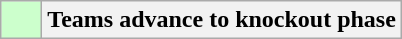<table class="wikitable" style="text-align: center;">
<tr>
<td bgcolor=#CCFFCC style="width: 20px;"></td>
<th>Teams advance to knockout phase</th>
</tr>
</table>
